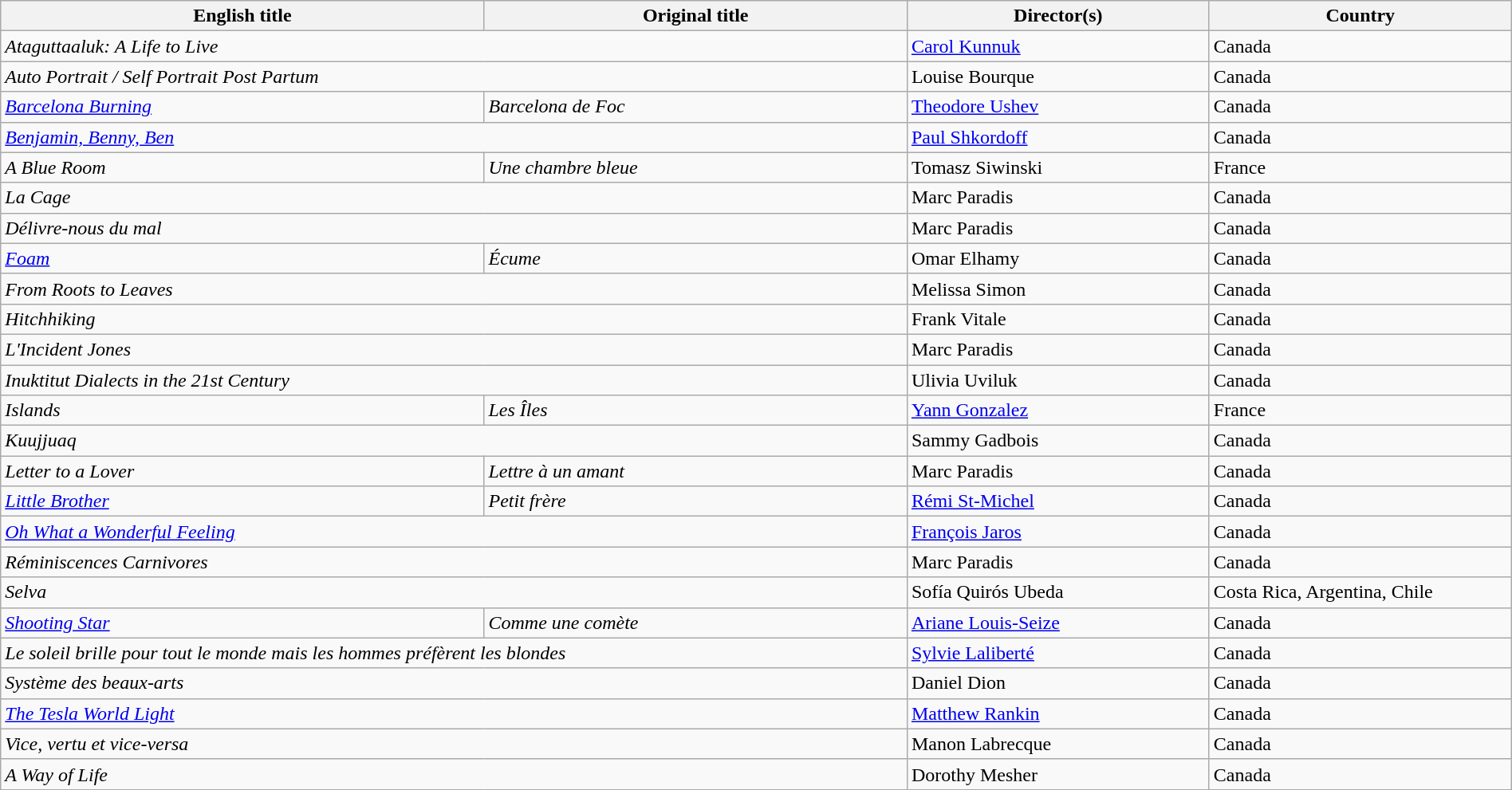<table class="wikitable" width=100%>
<tr>
<th scope="col" width="32%">English title</th>
<th scope="col" width="28%">Original title</th>
<th scope="col" width="20%">Director(s)</th>
<th scope="col" width="20%">Country</th>
</tr>
<tr>
<td colspan=2><em>Ataguttaaluk: A Life to Live</em></td>
<td><a href='#'>Carol Kunnuk</a></td>
<td>Canada</td>
</tr>
<tr>
<td colspan=2><em>Auto Portrait / Self Portrait Post Partum</em></td>
<td>Louise Bourque</td>
<td>Canada</td>
</tr>
<tr>
<td><em><a href='#'>Barcelona Burning</a></em></td>
<td><em>Barcelona de Foc</em></td>
<td><a href='#'>Theodore Ushev</a></td>
<td>Canada</td>
</tr>
<tr>
<td colspan=2><em><a href='#'>Benjamin, Benny, Ben</a></em></td>
<td><a href='#'>Paul Shkordoff</a></td>
<td>Canada</td>
</tr>
<tr>
<td><em>A Blue Room</em></td>
<td><em>Une chambre bleue</em></td>
<td>Tomasz Siwinski</td>
<td>France</td>
</tr>
<tr>
<td colspan=2><em>La Cage</em></td>
<td>Marc Paradis</td>
<td>Canada</td>
</tr>
<tr>
<td colspan=2><em>Délivre-nous du mal</em></td>
<td>Marc Paradis</td>
<td>Canada</td>
</tr>
<tr>
<td><em><a href='#'>Foam</a></em></td>
<td><em>Écume</em></td>
<td>Omar Elhamy</td>
<td>Canada</td>
</tr>
<tr>
<td colspan=2><em>From Roots to Leaves</em></td>
<td>Melissa Simon</td>
<td>Canada</td>
</tr>
<tr>
<td colspan=2><em>Hitchhiking</em></td>
<td>Frank Vitale</td>
<td>Canada</td>
</tr>
<tr>
<td colspan=2><em>L'Incident Jones</em></td>
<td>Marc Paradis</td>
<td>Canada</td>
</tr>
<tr>
<td colspan=2><em>Inuktitut Dialects in the 21st Century</em></td>
<td>Ulivia Uviluk</td>
<td>Canada</td>
</tr>
<tr>
<td><em>Islands</em></td>
<td><em>Les Îles</em></td>
<td><a href='#'>Yann Gonzalez</a></td>
<td>France</td>
</tr>
<tr>
<td colspan=2><em>Kuujjuaq</em></td>
<td>Sammy Gadbois</td>
<td>Canada</td>
</tr>
<tr>
<td><em>Letter to a Lover</em></td>
<td><em>Lettre à un amant</em></td>
<td>Marc Paradis</td>
<td>Canada</td>
</tr>
<tr>
<td><em><a href='#'>Little Brother</a></em></td>
<td><em>Petit frère</em></td>
<td><a href='#'>Rémi St-Michel</a></td>
<td>Canada</td>
</tr>
<tr>
<td colspan=2><em><a href='#'>Oh What a Wonderful Feeling</a></em></td>
<td><a href='#'>François Jaros</a></td>
<td>Canada</td>
</tr>
<tr>
<td colspan=2><em>Réminiscences Carnivores</em></td>
<td>Marc Paradis</td>
<td>Canada</td>
</tr>
<tr>
<td colspan=2><em>Selva</em></td>
<td>Sofía Quirós Ubeda</td>
<td>Costa Rica, Argentina, Chile</td>
</tr>
<tr>
<td><em><a href='#'>Shooting Star</a></em></td>
<td><em>Comme une comète</em></td>
<td><a href='#'>Ariane Louis-Seize</a></td>
<td>Canada</td>
</tr>
<tr>
<td colspan=2><em>Le soleil brille pour tout le monde mais les hommes préfèrent les blondes</em></td>
<td><a href='#'>Sylvie Laliberté</a></td>
<td>Canada</td>
</tr>
<tr>
<td colspan=2><em>Système des beaux-arts</em></td>
<td>Daniel Dion</td>
<td>Canada</td>
</tr>
<tr>
<td colspan=2><em><a href='#'>The Tesla World Light</a></em></td>
<td><a href='#'>Matthew Rankin</a></td>
<td>Canada</td>
</tr>
<tr>
<td colspan=2><em>Vice, vertu et vice-versa</em></td>
<td>Manon Labrecque</td>
<td>Canada</td>
</tr>
<tr>
<td colspan=2><em>A Way of Life</em></td>
<td>Dorothy Mesher</td>
<td>Canada</td>
</tr>
</table>
